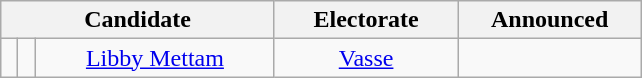<table class="wikitable" style="text-align:center">
<tr>
<th width=175px; colspan=3>Candidate</th>
<th width=115px>Electorate</th>
<th width=115px>Announced</th>
</tr>
<tr>
<td width="3pt" > </td>
<td></td>
<td><a href='#'>Libby Mettam</a></td>
<td><a href='#'>Vasse</a></td>
<td></td>
</tr>
</table>
